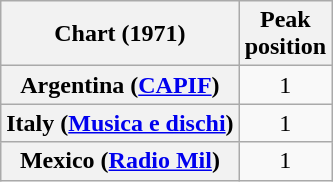<table class="wikitable sortable plainrowheaders">
<tr>
<th>Chart (1971)</th>
<th>Peak<br>position</th>
</tr>
<tr>
<th scope="row">Argentina (<a href='#'>CAPIF</a>)</th>
<td style="text-align:center;">1</td>
</tr>
<tr>
<th scope="row">Italy (<a href='#'>Musica e dischi</a>)</th>
<td style="text-align:center;">1</td>
</tr>
<tr>
<th scope="row">Mexico (<a href='#'>Radio Mil</a>)</th>
<td style="text-align:center;">1</td>
</tr>
</table>
